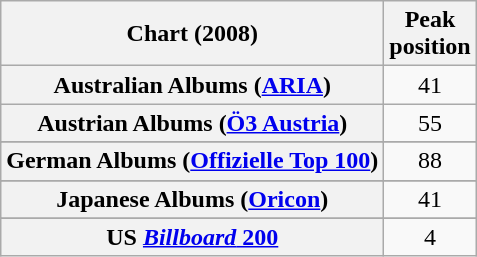<table class="wikitable plainrowheaders" style="text-align:center">
<tr>
<th scope="col">Chart (2008)</th>
<th scope="col">Peak<br>position</th>
</tr>
<tr>
<th scope="row">Australian Albums (<a href='#'>ARIA</a>)</th>
<td>41</td>
</tr>
<tr>
<th scope="row">Austrian Albums (<a href='#'>Ö3 Austria</a>)</th>
<td>55</td>
</tr>
<tr>
</tr>
<tr>
<th scope="row">German Albums (<a href='#'>Offizielle Top 100</a>)</th>
<td>88</td>
</tr>
<tr>
</tr>
<tr>
<th scope="row">Japanese Albums (<a href='#'>Oricon</a>)</th>
<td>41</td>
</tr>
<tr>
</tr>
<tr>
</tr>
<tr>
<th scope="row">US <a href='#'><em>Billboard</em> 200</a></th>
<td>4</td>
</tr>
</table>
